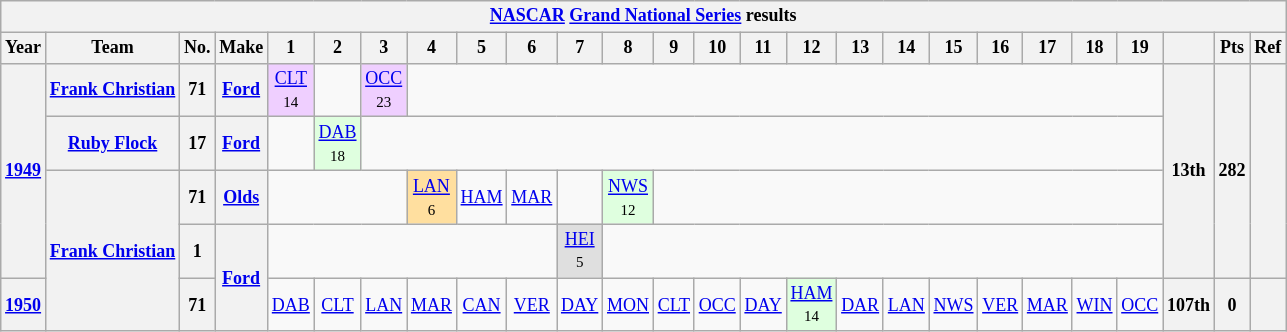<table class="wikitable" style="text-align:center; font-size:75%">
<tr>
<th colspan=27><a href='#'>NASCAR</a> <a href='#'>Grand National Series</a> results</th>
</tr>
<tr>
<th>Year</th>
<th>Team</th>
<th>No.</th>
<th>Make</th>
<th>1</th>
<th>2</th>
<th>3</th>
<th>4</th>
<th>5</th>
<th>6</th>
<th>7</th>
<th>8</th>
<th>9</th>
<th>10</th>
<th>11</th>
<th>12</th>
<th>13</th>
<th>14</th>
<th>15</th>
<th>16</th>
<th>17</th>
<th>18</th>
<th>19</th>
<th></th>
<th>Pts</th>
<th>Ref</th>
</tr>
<tr>
<th rowspan=4><a href='#'>1949</a></th>
<th><a href='#'>Frank Christian</a></th>
<th>71</th>
<th><a href='#'>Ford</a></th>
<td style="background:#efcfff;"><a href='#'>CLT</a><br><small>14</small></td>
<td></td>
<td style="background:#efcfff;"><a href='#'>OCC</a><br><small>23</small></td>
<td colspan=16></td>
<th rowspan=4>13th</th>
<th rowspan=4>282</th>
<th rowspan=4></th>
</tr>
<tr>
<th><a href='#'>Ruby Flock</a></th>
<th>17</th>
<th><a href='#'>Ford</a></th>
<td></td>
<td style="background:#dfffdf;"><a href='#'>DAB</a><br><small>18</small></td>
<td colspan=17></td>
</tr>
<tr>
<th rowspan=3><a href='#'>Frank Christian</a></th>
<th>71</th>
<th><a href='#'>Olds</a></th>
<td colspan=3></td>
<td style="background:#FFDF9F;"><a href='#'>LAN</a><br><small>6</small></td>
<td><a href='#'>HAM</a></td>
<td><a href='#'>MAR</a></td>
<td></td>
<td style="background:#dfffdf;"><a href='#'>NWS</a><br><small>12</small></td>
<td colspan=11></td>
</tr>
<tr>
<th>1</th>
<th rowspan=2><a href='#'>Ford</a></th>
<td colspan=6></td>
<td style="background:#dfdfdf;"><a href='#'>HEI</a><br><small>5</small></td>
<td colspan=12></td>
</tr>
<tr>
<th><a href='#'>1950</a></th>
<th>71</th>
<td><a href='#'>DAB</a></td>
<td><a href='#'>CLT</a></td>
<td><a href='#'>LAN</a></td>
<td><a href='#'>MAR</a></td>
<td><a href='#'>CAN</a></td>
<td><a href='#'>VER</a></td>
<td><a href='#'>DAY</a></td>
<td><a href='#'>MON</a></td>
<td><a href='#'>CLT</a></td>
<td><a href='#'>OCC</a></td>
<td><a href='#'>DAY</a></td>
<td style="background:#dfffdf;"><a href='#'>HAM</a><br><small>14</small></td>
<td><a href='#'>DAR</a></td>
<td><a href='#'>LAN</a></td>
<td><a href='#'>NWS</a></td>
<td><a href='#'>VER</a></td>
<td><a href='#'>MAR</a></td>
<td><a href='#'>WIN</a></td>
<td><a href='#'>OCC</a></td>
<th>107th</th>
<th>0</th>
<th></th>
</tr>
</table>
